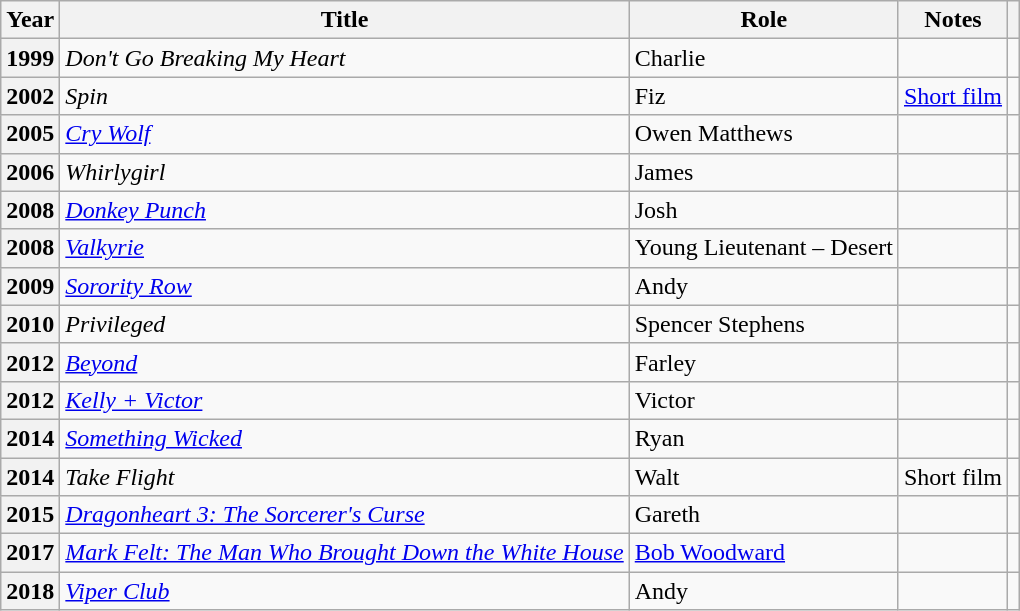<table class="wikitable plainrowheaders sortable">
<tr>
<th>Year</th>
<th>Title</th>
<th>Role</th>
<th class="unsortable">Notes</th>
<th class="unsortable"></th>
</tr>
<tr>
<th scope="row">1999</th>
<td><em>Don't Go Breaking My Heart</em></td>
<td>Charlie</td>
<td></td>
<td align="center"></td>
</tr>
<tr>
<th scope="row">2002</th>
<td><em>Spin</em></td>
<td>Fiz</td>
<td><a href='#'>Short film</a></td>
<td align="center"></td>
</tr>
<tr>
<th scope="row">2005</th>
<td><em><a href='#'>Cry Wolf</a></em></td>
<td>Owen Matthews</td>
<td></td>
<td align="center"></td>
</tr>
<tr>
<th scope="row">2006</th>
<td><em>Whirlygirl</em></td>
<td>James</td>
<td></td>
<td align="center"></td>
</tr>
<tr>
<th scope="row">2008</th>
<td><em><a href='#'>Donkey Punch</a></em></td>
<td>Josh</td>
<td></td>
<td align="center"></td>
</tr>
<tr>
<th scope="row">2008</th>
<td><em><a href='#'>Valkyrie</a></em></td>
<td>Young Lieutenant – Desert</td>
<td></td>
<td align="center"></td>
</tr>
<tr>
<th scope="row">2009</th>
<td><em><a href='#'>Sorority Row</a></em></td>
<td>Andy</td>
<td></td>
<td align="center"></td>
</tr>
<tr>
<th scope="row">2010</th>
<td><em>Privileged</em></td>
<td>Spencer Stephens</td>
<td></td>
<td align="center"></td>
</tr>
<tr>
<th scope="row">2012</th>
<td><em><a href='#'>Beyond</a></em></td>
<td>Farley</td>
<td></td>
<td align="center"></td>
</tr>
<tr>
<th scope="row">2012</th>
<td><em><a href='#'>Kelly + Victor</a></em></td>
<td>Victor</td>
<td></td>
<td align="center"></td>
</tr>
<tr>
<th scope="row">2014</th>
<td><em><a href='#'>Something Wicked</a></em></td>
<td>Ryan</td>
<td></td>
<td align="center"></td>
</tr>
<tr>
<th scope="row">2014</th>
<td><em>Take Flight</em></td>
<td>Walt</td>
<td>Short film</td>
<td align="center"></td>
</tr>
<tr>
<th scope="row">2015</th>
<td><em><a href='#'>Dragonheart 3: The Sorcerer's Curse</a></em></td>
<td>Gareth</td>
<td></td>
<td align="center"></td>
</tr>
<tr>
<th scope="row">2017</th>
<td><em><a href='#'>Mark Felt: The Man Who Brought Down the White House</a></em></td>
<td><a href='#'>Bob Woodward</a></td>
<td></td>
<td align="center"></td>
</tr>
<tr>
<th scope="row">2018</th>
<td><em><a href='#'>Viper Club</a></em></td>
<td>Andy</td>
<td></td>
<td align="center"></td>
</tr>
</table>
